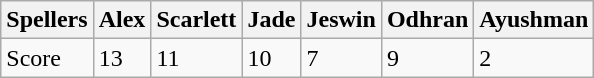<table class="wikitable">
<tr>
<th>Spellers</th>
<th>Alex</th>
<th>Scarlett</th>
<th>Jade</th>
<th>Jeswin</th>
<th>Odhran</th>
<th>Ayushman</th>
</tr>
<tr>
<td>Score</td>
<td>13</td>
<td>11</td>
<td>10</td>
<td>7</td>
<td>9</td>
<td>2</td>
</tr>
</table>
